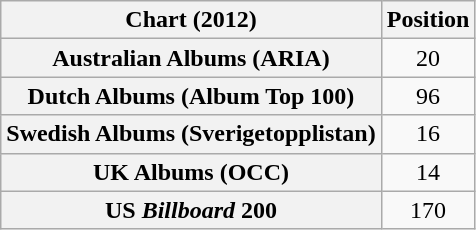<table class="wikitable sortable plainrowheaders">
<tr>
<th scope="col">Chart (2012)</th>
<th scope="col">Position</th>
</tr>
<tr>
<th scope="row">Australian Albums (ARIA)</th>
<td style="text-align:center;">20</td>
</tr>
<tr>
<th scope="row">Dutch Albums (Album Top 100)</th>
<td style="text-align:center;">96</td>
</tr>
<tr>
<th scope="row">Swedish Albums (Sverigetopplistan)</th>
<td style="text-align:center;">16</td>
</tr>
<tr>
<th scope="row">UK Albums (OCC)</th>
<td style="text-align:center;">14</td>
</tr>
<tr>
<th scope="row">US <em>Billboard</em> 200</th>
<td style="text-align:center;">170</td>
</tr>
</table>
